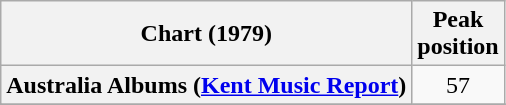<table class="wikitable sortable plainrowheaders" style="text-align:center">
<tr>
<th scope="col">Chart (1979)</th>
<th scope="col">Peak<br>position</th>
</tr>
<tr>
<th scope="row">Australia Albums (<a href='#'>Kent Music Report</a>)</th>
<td>57</td>
</tr>
<tr>
</tr>
<tr>
</tr>
</table>
